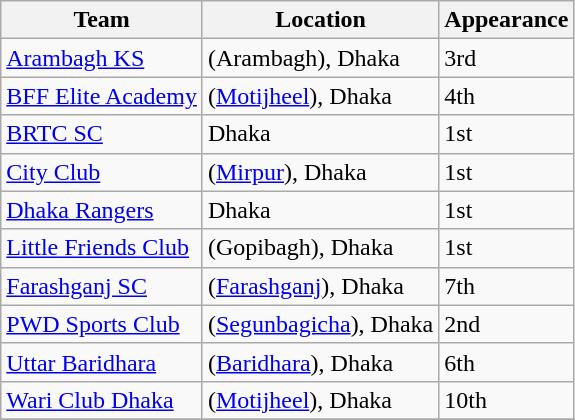<table class="wikitable sortable" style="text-align:left;">
<tr>
<th>Team</th>
<th>Location</th>
<th>Appearance</th>
</tr>
<tr>
<td><a href='#'>Arambagh KS</a></td>
<td>(Arambagh), Dhaka</td>
<td>3rd</td>
</tr>
<tr>
<td><a href='#'>BFF Elite Academy</a></td>
<td>(<a href='#'>Motijheel</a>), Dhaka</td>
<td>4th</td>
</tr>
<tr>
<td><a href='#'>BRTC SC</a></td>
<td>Dhaka</td>
<td>1st</td>
</tr>
<tr>
<td><a href='#'>City Club</a></td>
<td>(<a href='#'>Mirpur</a>), Dhaka</td>
<td>1st</td>
</tr>
<tr>
<td><a href='#'>Dhaka Rangers</a></td>
<td>Dhaka</td>
<td>1st</td>
</tr>
<tr>
<td><a href='#'>Little Friends Club</a></td>
<td>(Gopibagh), Dhaka</td>
<td>1st</td>
</tr>
<tr>
<td><a href='#'>Farashganj SC</a></td>
<td>(<a href='#'>Farashganj</a>), Dhaka</td>
<td>7th</td>
</tr>
<tr>
<td><a href='#'>PWD Sports Club</a></td>
<td>(<a href='#'>Segunbagicha</a>), Dhaka</td>
<td>2nd</td>
</tr>
<tr>
<td><a href='#'>Uttar Baridhara</a></td>
<td>(<a href='#'>Baridhara</a>), Dhaka</td>
<td>6th</td>
</tr>
<tr>
<td><a href='#'>Wari Club Dhaka</a></td>
<td>(<a href='#'>Motijheel</a>), Dhaka</td>
<td>10th</td>
</tr>
<tr>
</tr>
</table>
